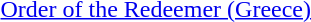<table>
<tr>
<td rowspan=2 style="width:60px; vertical-align:top;"></td>
<td><a href='#'> Order of the Redeemer (Greece)</a></td>
</tr>
<tr>
</tr>
</table>
